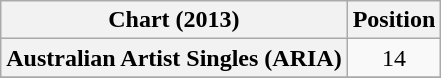<table class="wikitable sortable plainrowheaders" style="text-align:center">
<tr>
<th scope="col">Chart (2013)</th>
<th scope="col">Position</th>
</tr>
<tr>
<th scope="row">Australian Artist Singles (ARIA)</th>
<td>14</td>
</tr>
<tr>
</tr>
</table>
